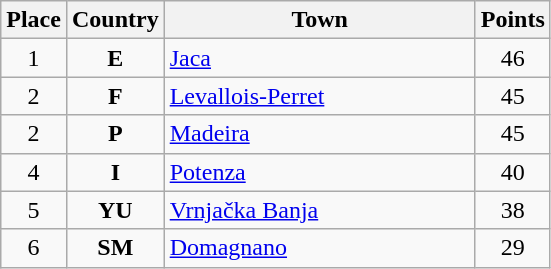<table class="wikitable" style="text-align;">
<tr>
<th width="25">Place</th>
<th width="25">Country</th>
<th width="200">Town</th>
<th width="25">Points</th>
</tr>
<tr>
<td align="center">1</td>
<td align="center"><strong>E</strong></td>
<td align="left"><a href='#'>Jaca</a></td>
<td align="center">46</td>
</tr>
<tr>
<td align="center">2</td>
<td align="center"><strong>F</strong></td>
<td align="left"><a href='#'>Levallois-Perret</a></td>
<td align="center">45</td>
</tr>
<tr>
<td align="center">2</td>
<td align="center"><strong>P</strong></td>
<td align="left"><a href='#'>Madeira</a></td>
<td align="center">45</td>
</tr>
<tr>
<td align="center">4</td>
<td align="center"><strong>I</strong></td>
<td align="left"><a href='#'>Potenza</a></td>
<td align="center">40</td>
</tr>
<tr>
<td align="center">5</td>
<td align="center"><strong>YU</strong></td>
<td align="left"><a href='#'>Vrnjačka Banja</a></td>
<td align="center">38</td>
</tr>
<tr>
<td align="center">6</td>
<td align="center"><strong>SM</strong></td>
<td align="left"><a href='#'>Domagnano</a></td>
<td align="center">29</td>
</tr>
</table>
